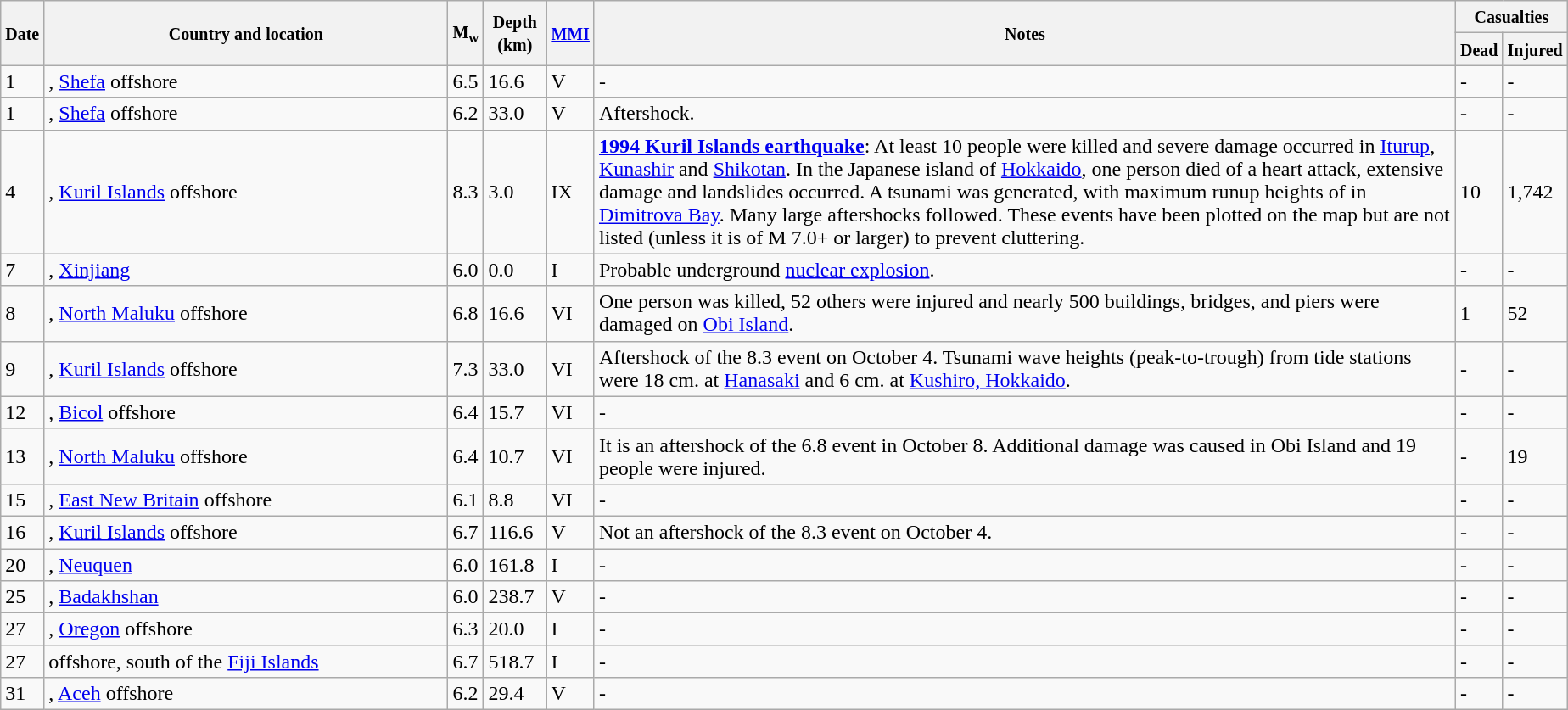<table class="wikitable sortable" style="border:1px black; margin-left:1em;">
<tr>
<th rowspan="2"><small>Date</small></th>
<th rowspan="2" style="width: 310px"><small>Country and location</small></th>
<th rowspan="2"><small>M<sub>w</sub></small></th>
<th rowspan="2"><small>Depth (km)</small></th>
<th rowspan="2"><small><a href='#'>MMI</a></small></th>
<th rowspan="2" class="unsortable"><small>Notes</small></th>
<th colspan="2"><small>Casualties</small></th>
</tr>
<tr>
<th><small>Dead</small></th>
<th><small>Injured</small></th>
</tr>
<tr>
<td>1</td>
<td>, <a href='#'>Shefa</a> offshore</td>
<td>6.5</td>
<td>16.6</td>
<td>V</td>
<td>-</td>
<td>-</td>
<td>-</td>
</tr>
<tr>
<td>1</td>
<td>, <a href='#'>Shefa</a> offshore</td>
<td>6.2</td>
<td>33.0</td>
<td>V</td>
<td>Aftershock.</td>
<td>-</td>
<td>-</td>
</tr>
<tr>
<td>4</td>
<td>, <a href='#'>Kuril Islands</a> offshore</td>
<td>8.3</td>
<td>3.0</td>
<td>IX</td>
<td><strong><a href='#'>1994 Kuril Islands earthquake</a></strong>: At least 10 people were killed and severe damage occurred in <a href='#'>Iturup</a>, <a href='#'>Kunashir</a> and <a href='#'>Shikotan</a>. In the Japanese island of <a href='#'>Hokkaido</a>, one person died of a heart attack, extensive damage and landslides occurred. A tsunami was generated, with maximum runup heights of  in <a href='#'>Dimitrova Bay</a>. Many large aftershocks followed. These events have been plotted on the map but are not listed (unless it is of M 7.0+ or larger) to prevent cluttering.</td>
<td>10</td>
<td>1,742</td>
</tr>
<tr>
<td>7</td>
<td>, <a href='#'>Xinjiang</a></td>
<td>6.0</td>
<td>0.0</td>
<td>I</td>
<td>Probable underground <a href='#'>nuclear explosion</a>.</td>
<td>-</td>
<td>-</td>
</tr>
<tr>
<td>8</td>
<td>, <a href='#'>North Maluku</a> offshore</td>
<td>6.8</td>
<td>16.6</td>
<td>VI</td>
<td>One person was killed, 52 others were injured and nearly 500 buildings, bridges, and piers were damaged on <a href='#'>Obi Island</a>.</td>
<td>1</td>
<td>52</td>
</tr>
<tr>
<td>9</td>
<td>, <a href='#'>Kuril Islands</a> offshore</td>
<td>7.3</td>
<td>33.0</td>
<td>VI</td>
<td>Aftershock of the 8.3 event on October 4. Tsunami wave heights (peak-to-trough) from tide stations were 18 cm. at <a href='#'>Hanasaki</a> and 6 cm. at <a href='#'>Kushiro, Hokkaido</a>.</td>
<td>-</td>
<td>-</td>
</tr>
<tr>
<td>12</td>
<td>, <a href='#'>Bicol</a> offshore</td>
<td>6.4</td>
<td>15.7</td>
<td>VI</td>
<td>-</td>
<td>-</td>
<td>-</td>
</tr>
<tr>
<td>13</td>
<td>, <a href='#'>North Maluku</a> offshore</td>
<td>6.4</td>
<td>10.7</td>
<td>VI</td>
<td>It is an aftershock of the 6.8 event in October 8. Additional damage was caused in Obi Island and 19 people were injured.</td>
<td>-</td>
<td>19</td>
</tr>
<tr>
<td>15</td>
<td>, <a href='#'>East New Britain</a> offshore</td>
<td>6.1</td>
<td>8.8</td>
<td>VI</td>
<td>-</td>
<td>-</td>
<td>-</td>
</tr>
<tr>
<td>16</td>
<td>, <a href='#'>Kuril Islands</a> offshore</td>
<td>6.7</td>
<td>116.6</td>
<td>V</td>
<td>Not an aftershock of the 8.3 event on October 4.</td>
<td>-</td>
<td>-</td>
</tr>
<tr>
<td>20</td>
<td>, <a href='#'>Neuquen</a></td>
<td>6.0</td>
<td>161.8</td>
<td>I</td>
<td>-</td>
<td>-</td>
<td>-</td>
</tr>
<tr>
<td>25</td>
<td>, <a href='#'>Badakhshan</a></td>
<td>6.0</td>
<td>238.7</td>
<td>V</td>
<td>-</td>
<td>-</td>
<td>-</td>
</tr>
<tr>
<td>27</td>
<td>, <a href='#'>Oregon</a> offshore</td>
<td>6.3</td>
<td>20.0</td>
<td>I</td>
<td>-</td>
<td>-</td>
<td>-</td>
</tr>
<tr>
<td>27</td>
<td> offshore, south of the <a href='#'>Fiji Islands</a></td>
<td>6.7</td>
<td>518.7</td>
<td>I</td>
<td>-</td>
<td>-</td>
<td>-</td>
</tr>
<tr>
<td>31</td>
<td>, <a href='#'>Aceh</a> offshore</td>
<td>6.2</td>
<td>29.4</td>
<td>V</td>
<td>-</td>
<td>-</td>
<td>-</td>
</tr>
</table>
